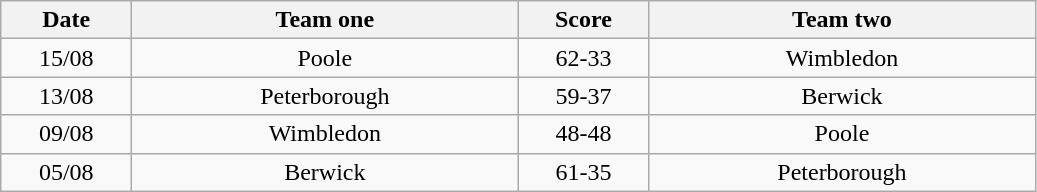<table class="wikitable" style="text-align: center">
<tr>
<th width=80>Date</th>
<th width=250>Team one</th>
<th width=80>Score</th>
<th width=250>Team two</th>
</tr>
<tr>
<td>15/08</td>
<td>Poole</td>
<td>62-33</td>
<td>Wimbledon</td>
</tr>
<tr>
<td>13/08</td>
<td>Peterborough</td>
<td>59-37</td>
<td>Berwick</td>
</tr>
<tr>
<td>09/08</td>
<td>Wimbledon</td>
<td>48-48</td>
<td>Poole</td>
</tr>
<tr>
<td>05/08</td>
<td>Berwick</td>
<td>61-35</td>
<td>Peterborough</td>
</tr>
</table>
